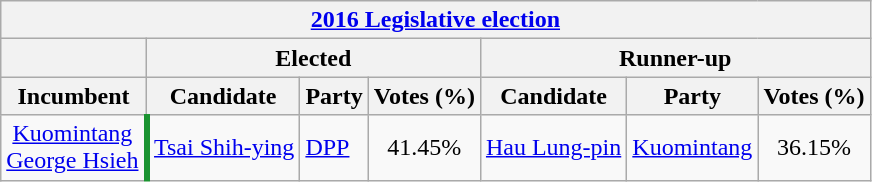<table class="wikitable collapsible sortable" style="text-align:center">
<tr>
<th colspan="7"><a href='#'>2016 Legislative election</a></th>
</tr>
<tr>
<th> </th>
<th colspan="3">Elected</th>
<th colspan="3">Runner-up</th>
</tr>
<tr>
<th>Incumbent</th>
<th>Candidate</th>
<th>Party</th>
<th>Votes (%)</th>
<th>Candidate</th>
<th>Party</th>
<th>Votes (%)</th>
</tr>
<tr>
<td><a href='#'>Kuomintang</a><br><a href='#'>George Hsieh</a></td>
<td style="border-left:4px solid #1B9431;" align="center"><a href='#'>Tsai Shih-ying</a></td>
<td align="left"><a href='#'>DPP</a></td>
<td>41.45%</td>
<td><a href='#'>Hau Lung-pin</a></td>
<td align="left"><a href='#'>Kuomintang</a></td>
<td>36.15%</td>
</tr>
</table>
